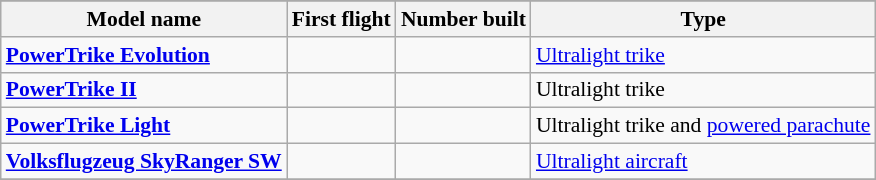<table class="wikitable" align=center style="font-size:90%;">
<tr>
</tr>
<tr style="background:#efefef;">
<th>Model name</th>
<th>First flight</th>
<th>Number built</th>
<th>Type</th>
</tr>
<tr>
<td align=left><strong><a href='#'>PowerTrike Evolution</a></strong></td>
<td align=center></td>
<td align=center></td>
<td align=left><a href='#'>Ultralight trike</a></td>
</tr>
<tr>
<td align=left><strong><a href='#'>PowerTrike II</a></strong></td>
<td align=center></td>
<td align=center></td>
<td align=left>Ultralight trike</td>
</tr>
<tr>
<td align=left><strong><a href='#'>PowerTrike Light</a></strong></td>
<td align=center></td>
<td align=center></td>
<td align=left>Ultralight trike and <a href='#'>powered parachute</a></td>
</tr>
<tr>
<td align=left><strong><a href='#'>Volksflugzeug SkyRanger SW</a></strong></td>
<td align=center></td>
<td align=center></td>
<td align=left><a href='#'>Ultralight aircraft</a></td>
</tr>
<tr>
</tr>
</table>
